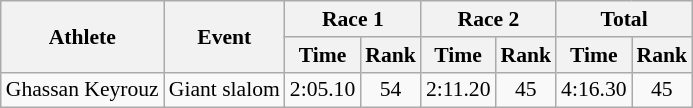<table class="wikitable" style="font-size:90%">
<tr>
<th rowspan="2">Athlete</th>
<th rowspan="2">Event</th>
<th colspan="2">Race 1</th>
<th colspan="2">Race 2</th>
<th colspan="2">Total</th>
</tr>
<tr>
<th>Time</th>
<th>Rank</th>
<th>Time</th>
<th>Rank</th>
<th>Time</th>
<th>Rank</th>
</tr>
<tr>
<td>Ghassan Keyrouz</td>
<td>Giant slalom</td>
<td align="center">2:05.10</td>
<td align="center">54</td>
<td align="center">2:11.20</td>
<td align="center">45</td>
<td align="center">4:16.30</td>
<td align="center">45</td>
</tr>
</table>
